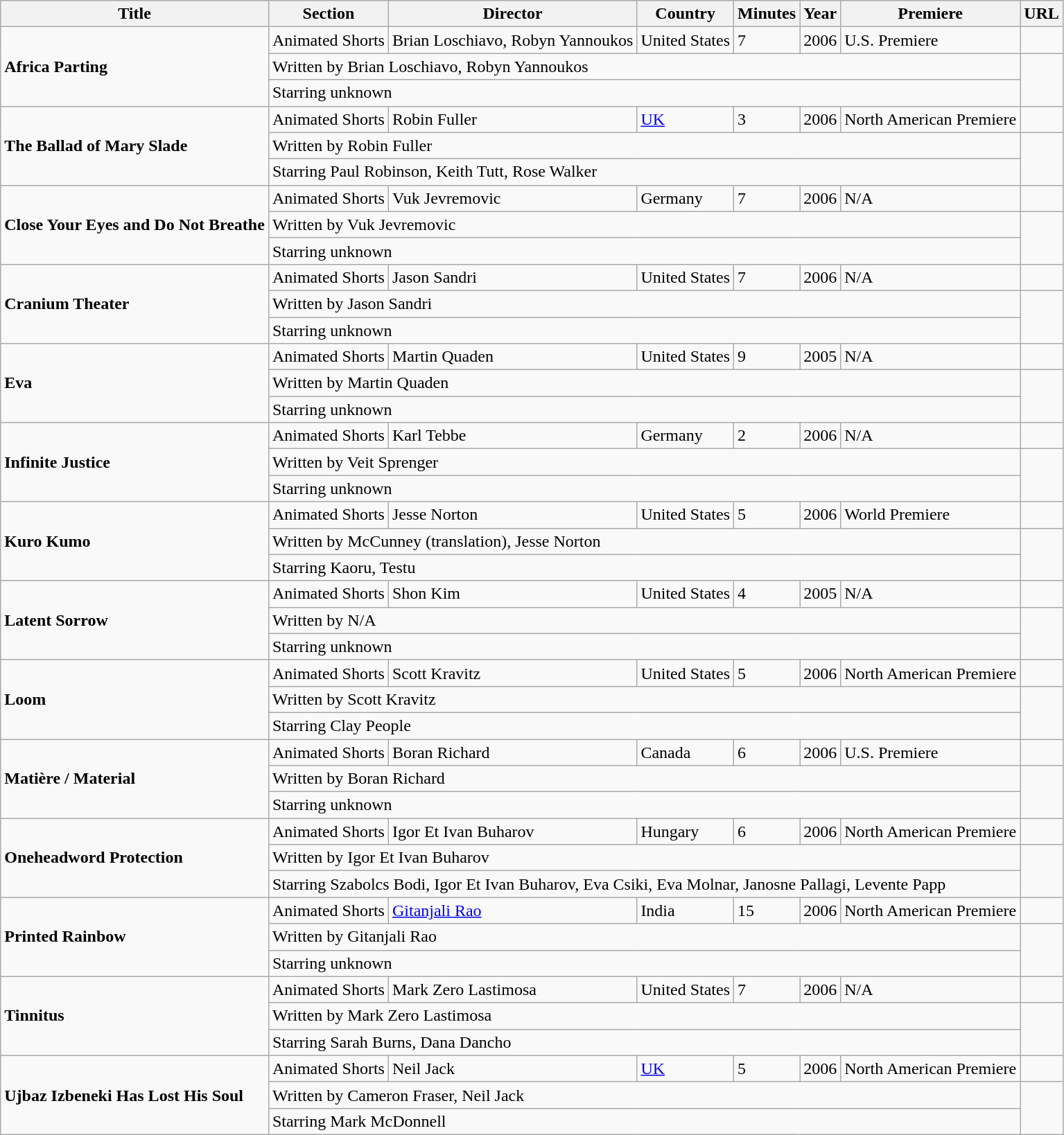<table class="wikitable" style="text-align:left" div style="font-size:85%">
<tr bgcolor="#ffffff">
<th>Title</th>
<th>Section</th>
<th>Director</th>
<th>Country</th>
<th>Minutes</th>
<th>Year</th>
<th>Premiere</th>
<th>URL</th>
</tr>
<tr>
<td rowspan="3"><strong>Africa Parting</strong></td>
<td>Animated Shorts</td>
<td>Brian Loschiavo, Robyn Yannoukos</td>
<td>United States</td>
<td>7</td>
<td>2006</td>
<td>U.S. Premiere</td>
<td></td>
</tr>
<tr>
<td colspan="6">Written by Brian Loschiavo, Robyn Yannoukos</td>
</tr>
<tr>
<td colspan="6">Starring unknown</td>
</tr>
<tr>
<td rowspan="3"><strong>The Ballad of Mary Slade</strong></td>
<td>Animated Shorts</td>
<td>Robin Fuller</td>
<td><a href='#'>UK</a></td>
<td>3</td>
<td>2006</td>
<td>North American Premiere</td>
<td></td>
</tr>
<tr>
<td colspan="6">Written by Robin Fuller</td>
</tr>
<tr>
<td colspan="6">Starring Paul Robinson, Keith Tutt, Rose Walker</td>
</tr>
<tr>
<td rowspan="3"><strong>Close Your Eyes and Do Not Breathe</strong></td>
<td>Animated Shorts</td>
<td>Vuk Jevremovic</td>
<td>Germany</td>
<td>7</td>
<td>2006</td>
<td>N/A</td>
<td></td>
</tr>
<tr>
<td colspan="6">Written by Vuk Jevremovic</td>
</tr>
<tr>
<td colspan="6">Starring unknown</td>
</tr>
<tr>
<td rowspan="3"><strong>Cranium Theater</strong></td>
<td>Animated Shorts</td>
<td>Jason Sandri</td>
<td>United States</td>
<td>7</td>
<td>2006</td>
<td>N/A</td>
<td></td>
</tr>
<tr>
<td colspan="6">Written by Jason Sandri</td>
</tr>
<tr>
<td colspan="6">Starring unknown</td>
</tr>
<tr>
<td rowspan="3"><strong>Eva</strong></td>
<td>Animated Shorts</td>
<td>Martin Quaden</td>
<td>United States</td>
<td>9</td>
<td>2005</td>
<td>N/A</td>
<td></td>
</tr>
<tr>
<td colspan="6">Written by Martin Quaden</td>
</tr>
<tr>
<td colspan="6">Starring unknown</td>
</tr>
<tr>
<td rowspan="3"><strong>Infinite Justice</strong></td>
<td>Animated Shorts</td>
<td>Karl Tebbe</td>
<td>Germany</td>
<td>2</td>
<td>2006</td>
<td>N/A</td>
<td></td>
</tr>
<tr>
<td colspan="6">Written by Veit Sprenger</td>
</tr>
<tr>
<td colspan="6">Starring unknown</td>
</tr>
<tr>
<td rowspan="3"><strong>Kuro Kumo</strong></td>
<td>Animated Shorts</td>
<td>Jesse Norton</td>
<td>United States</td>
<td>5</td>
<td>2006</td>
<td>World Premiere</td>
<td></td>
</tr>
<tr>
<td colspan="6">Written by McCunney (translation), Jesse Norton</td>
</tr>
<tr>
<td colspan="6">Starring Kaoru, Testu</td>
</tr>
<tr>
<td rowspan="3"><strong>Latent Sorrow</strong></td>
<td>Animated Shorts</td>
<td>Shon Kim</td>
<td>United States</td>
<td>4</td>
<td>2005</td>
<td>N/A</td>
<td></td>
</tr>
<tr>
<td colspan="6">Written by N/A</td>
</tr>
<tr>
<td colspan="6">Starring unknown</td>
</tr>
<tr>
<td rowspan="3"><strong>Loom</strong></td>
<td>Animated Shorts</td>
<td>Scott Kravitz</td>
<td>United States</td>
<td>5</td>
<td>2006</td>
<td>North American Premiere</td>
<td></td>
</tr>
<tr>
<td colspan="6">Written by Scott Kravitz</td>
</tr>
<tr>
<td colspan="6">Starring Clay People</td>
</tr>
<tr>
<td rowspan="3"><strong>Matière / Material</strong></td>
<td>Animated Shorts</td>
<td>Boran Richard</td>
<td>Canada</td>
<td>6</td>
<td>2006</td>
<td>U.S. Premiere</td>
<td></td>
</tr>
<tr>
<td colspan="6">Written by Boran Richard</td>
</tr>
<tr>
<td colspan="6">Starring unknown</td>
</tr>
<tr>
<td rowspan="3"><strong>Oneheadword Protection</strong></td>
<td>Animated Shorts</td>
<td>Igor Et Ivan Buharov</td>
<td>Hungary</td>
<td>6</td>
<td>2006</td>
<td>North American Premiere</td>
<td></td>
</tr>
<tr>
<td colspan="6">Written by Igor Et Ivan Buharov</td>
</tr>
<tr>
<td colspan="6">Starring Szabolcs Bodi, Igor Et Ivan Buharov, Eva Csiki, Eva Molnar, Janosne Pallagi, Levente Papp</td>
</tr>
<tr>
<td rowspan="3"><strong>Printed Rainbow</strong></td>
<td>Animated Shorts</td>
<td><a href='#'>Gitanjali Rao</a></td>
<td>India</td>
<td>15</td>
<td>2006</td>
<td>North American Premiere</td>
<td></td>
</tr>
<tr>
<td colspan="6">Written by Gitanjali Rao</td>
</tr>
<tr>
<td colspan="6">Starring unknown</td>
</tr>
<tr>
<td rowspan="3"><strong>Tinnitus</strong></td>
<td>Animated Shorts</td>
<td>Mark Zero Lastimosa</td>
<td>United States</td>
<td>7</td>
<td>2006</td>
<td>N/A</td>
<td></td>
</tr>
<tr>
<td colspan="6">Written by Mark Zero Lastimosa</td>
</tr>
<tr>
<td colspan="6">Starring Sarah Burns, Dana Dancho</td>
</tr>
<tr>
<td rowspan="3"><strong>Ujbaz Izbeneki Has Lost His Soul</strong></td>
<td>Animated Shorts</td>
<td>Neil Jack</td>
<td><a href='#'>UK</a></td>
<td>5</td>
<td>2006</td>
<td>North American Premiere</td>
<td></td>
</tr>
<tr>
<td colspan="6">Written by Cameron Fraser, Neil Jack</td>
</tr>
<tr>
<td colspan="6">Starring Mark McDonnell</td>
</tr>
</table>
